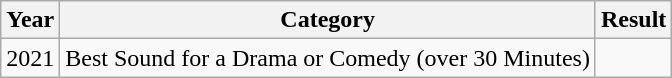<table class="wikitable">
<tr>
<th>Year</th>
<th>Category</th>
<th>Result</th>
</tr>
<tr>
<td>2021</td>
<td>Best Sound for a Drama or Comedy (over 30 Minutes)</td>
<td></td>
</tr>
</table>
